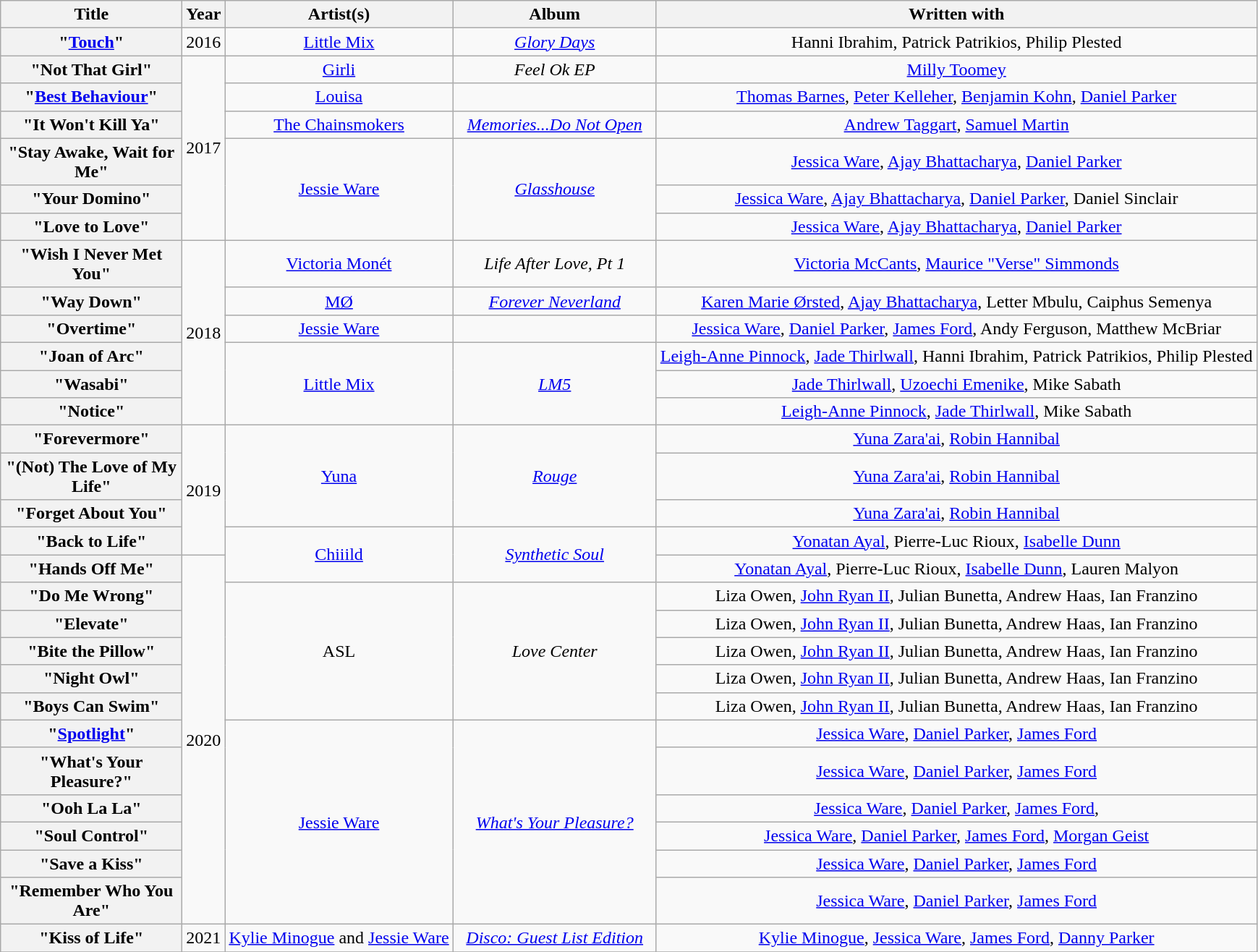<table class="wikitable plainrowheaders" style="text-align:center;">
<tr>
<th scope="col" style="width:160px;">Title</th>
<th scope="col">Year</th>
<th scope="col">Artist(s)</th>
<th scope="col" style="width:180px;">Album</th>
<th scope="col">Written with</th>
</tr>
<tr>
<th scope="row">"<a href='#'>Touch</a>"</th>
<td>2016</td>
<td><a href='#'>Little Mix</a></td>
<td><em><a href='#'>Glory Days</a></em></td>
<td>Hanni Ibrahim, Patrick Patrikios, Philip Plested</td>
</tr>
<tr>
<th scope="row">"Not That Girl"</th>
<td rowspan="6">2017</td>
<td><a href='#'>Girli</a></td>
<td><em>Feel Ok EP</em></td>
<td><a href='#'>Milly Toomey</a></td>
</tr>
<tr>
<th scope="row">"<a href='#'>Best Behaviour</a>"</th>
<td><a href='#'>Louisa</a></td>
<td></td>
<td><a href='#'>Thomas Barnes</a>, <a href='#'>Peter Kelleher</a>, <a href='#'>Benjamin Kohn</a>, <a href='#'>Daniel Parker</a></td>
</tr>
<tr>
<th scope="row">"It Won't Kill Ya"<br></th>
<td><a href='#'>The Chainsmokers</a></td>
<td><em><a href='#'>Memories...Do Not Open</a></em></td>
<td><a href='#'>Andrew Taggart</a>, <a href='#'>Samuel Martin</a></td>
</tr>
<tr>
<th scope="row">"Stay Awake, Wait for Me"</th>
<td rowspan="3"><a href='#'>Jessie Ware</a></td>
<td rowspan="3"><em><a href='#'>Glasshouse</a></em></td>
<td><a href='#'>Jessica Ware</a>, <a href='#'>Ajay Bhattacharya</a>, <a href='#'>Daniel Parker</a></td>
</tr>
<tr>
<th scope="row">"Your Domino"</th>
<td><a href='#'>Jessica Ware</a>, <a href='#'>Ajay Bhattacharya</a>, <a href='#'>Daniel Parker</a>, Daniel Sinclair</td>
</tr>
<tr>
<th scope="row">"Love to Love"</th>
<td><a href='#'>Jessica Ware</a>, <a href='#'>Ajay Bhattacharya</a>, <a href='#'>Daniel Parker</a></td>
</tr>
<tr>
<th scope="row">"Wish I Never Met You"</th>
<td rowspan="6">2018</td>
<td><a href='#'>Victoria Monét</a></td>
<td><em>Life After Love, Pt 1</em></td>
<td><a href='#'>Victoria McCants</a>, <a href='#'>Maurice "Verse" Simmonds</a></td>
</tr>
<tr>
<th scope="row">"Way Down"</th>
<td><a href='#'>MØ</a></td>
<td><em><a href='#'>Forever Neverland</a></em></td>
<td><a href='#'>Karen Marie Ørsted</a>, <a href='#'>Ajay Bhattacharya</a>, Letter Mbulu, Caiphus Semenya</td>
</tr>
<tr>
<th scope="row">"Overtime"</th>
<td><a href='#'>Jessie Ware</a></td>
<td></td>
<td><a href='#'>Jessica Ware</a>, <a href='#'>Daniel Parker</a>, <a href='#'>James Ford</a>, Andy Ferguson, Matthew McBriar</td>
</tr>
<tr>
<th scope="row">"Joan of Arc"</th>
<td rowspan="3"><a href='#'>Little Mix</a></td>
<td rowspan="3"><em><a href='#'>LM5</a></em></td>
<td><a href='#'>Leigh-Anne Pinnock</a>, <a href='#'>Jade Thirlwall</a>, Hanni Ibrahim, Patrick Patrikios, Philip Plested</td>
</tr>
<tr>
<th scope="row">"Wasabi"</th>
<td><a href='#'>Jade Thirlwall</a>, <a href='#'>Uzoechi Emenike</a>, Mike Sabath</td>
</tr>
<tr>
<th scope="row">"Notice"</th>
<td><a href='#'>Leigh-Anne Pinnock</a>, <a href='#'>Jade Thirlwall</a>, Mike Sabath</td>
</tr>
<tr>
<th scope="row">"Forevermore"</th>
<td rowspan="4">2019</td>
<td rowspan="3"><a href='#'>Yuna</a></td>
<td rowspan="3"><em><a href='#'>Rouge</a></em></td>
<td><a href='#'>Yuna Zara'ai</a>, <a href='#'>Robin Hannibal</a></td>
</tr>
<tr>
<th scope="row">"(Not) The Love of My Life"</th>
<td><a href='#'>Yuna Zara'ai</a>, <a href='#'>Robin Hannibal</a></td>
</tr>
<tr>
<th scope="row">"Forget About You"</th>
<td><a href='#'>Yuna Zara'ai</a>, <a href='#'>Robin Hannibal</a></td>
</tr>
<tr>
<th scope="row">"Back to Life"</th>
<td rowspan="2"><a href='#'>Chiiild</a></td>
<td rowspan="2"><em><a href='#'>Synthetic Soul</a></em></td>
<td><a href='#'>Yonatan Ayal</a>, Pierre-Luc Rioux, <a href='#'>Isabelle Dunn</a></td>
</tr>
<tr>
<th scope="row">"Hands Off Me"</th>
<td rowspan="12">2020</td>
<td><a href='#'>Yonatan Ayal</a>, Pierre-Luc Rioux, <a href='#'>Isabelle Dunn</a>, Lauren Malyon</td>
</tr>
<tr>
<th scope="row">"Do Me Wrong"</th>
<td rowspan="5">ASL</td>
<td rowspan="5"><em>Love Center</em></td>
<td>Liza Owen, <a href='#'>John Ryan II</a>, Julian Bunetta, Andrew Haas, Ian Franzino</td>
</tr>
<tr>
<th scope="row">"Elevate"</th>
<td>Liza Owen, <a href='#'>John Ryan II</a>, Julian Bunetta, Andrew Haas, Ian Franzino</td>
</tr>
<tr>
<th scope="row">"Bite the Pillow"</th>
<td>Liza Owen, <a href='#'>John Ryan II</a>, Julian Bunetta, Andrew Haas, Ian Franzino</td>
</tr>
<tr>
<th scope="row">"Night Owl"</th>
<td>Liza Owen, <a href='#'>John Ryan II</a>, Julian Bunetta, Andrew Haas, Ian Franzino</td>
</tr>
<tr>
<th scope="row">"Boys Can Swim"</th>
<td>Liza Owen, <a href='#'>John Ryan II</a>, Julian Bunetta, Andrew Haas, Ian Franzino</td>
</tr>
<tr>
<th scope="row">"<a href='#'>Spotlight</a>"</th>
<td rowspan="6"><a href='#'>Jessie Ware</a></td>
<td rowspan="6"><em><a href='#'>What's Your Pleasure?</a></em></td>
<td><a href='#'>Jessica Ware</a>, <a href='#'>Daniel Parker</a>, <a href='#'>James Ford</a></td>
</tr>
<tr>
<th scope="row">"What's Your Pleasure?"</th>
<td><a href='#'>Jessica Ware</a>, <a href='#'>Daniel Parker</a>, <a href='#'>James Ford</a></td>
</tr>
<tr>
<th scope="row">"Ooh La La"</th>
<td><a href='#'>Jessica Ware</a>, <a href='#'>Daniel Parker</a>, <a href='#'>James Ford</a>,</td>
</tr>
<tr>
<th scope="row">"Soul Control"</th>
<td><a href='#'>Jessica Ware</a>, <a href='#'>Daniel Parker</a>, <a href='#'>James Ford</a>, <a href='#'>Morgan Geist</a></td>
</tr>
<tr>
<th scope="row">"Save a Kiss"</th>
<td><a href='#'>Jessica Ware</a>, <a href='#'>Daniel Parker</a>, <a href='#'>James Ford</a></td>
</tr>
<tr>
<th scope="row">"Remember Who You Are"</th>
<td><a href='#'>Jessica Ware</a>, <a href='#'>Daniel Parker</a>, <a href='#'>James Ford</a></td>
</tr>
<tr>
<th scope="row">"Kiss of Life"</th>
<td>2021</td>
<td><a href='#'>Kylie Minogue</a> and <a href='#'>Jessie Ware</a></td>
<td><em><a href='#'>Disco: Guest List Edition</a></em></td>
<td><a href='#'>Kylie Minogue</a>, <a href='#'>Jessica Ware</a>, <a href='#'>James Ford</a>, <a href='#'>Danny Parker</a></td>
</tr>
<tr>
</tr>
</table>
